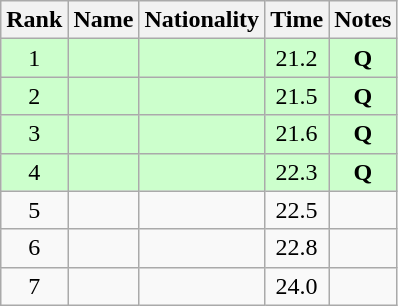<table class="wikitable sortable" style="text-align:center">
<tr>
<th>Rank</th>
<th>Name</th>
<th>Nationality</th>
<th>Time</th>
<th>Notes</th>
</tr>
<tr bgcolor=ccffcc>
<td>1</td>
<td align=left></td>
<td align=left></td>
<td>21.2</td>
<td><strong>Q</strong></td>
</tr>
<tr bgcolor=ccffcc>
<td>2</td>
<td align=left></td>
<td align=left></td>
<td>21.5</td>
<td><strong>Q</strong></td>
</tr>
<tr bgcolor=ccffcc>
<td>3</td>
<td align=left></td>
<td align=left></td>
<td>21.6</td>
<td><strong>Q</strong></td>
</tr>
<tr bgcolor=ccffcc>
<td>4</td>
<td align=left></td>
<td align=left></td>
<td>22.3</td>
<td><strong>Q</strong></td>
</tr>
<tr>
<td>5</td>
<td align=left></td>
<td align=left></td>
<td>22.5</td>
<td></td>
</tr>
<tr>
<td>6</td>
<td align=left></td>
<td align=left></td>
<td>22.8</td>
<td></td>
</tr>
<tr>
<td>7</td>
<td align=left></td>
<td align=left></td>
<td>24.0</td>
<td></td>
</tr>
</table>
